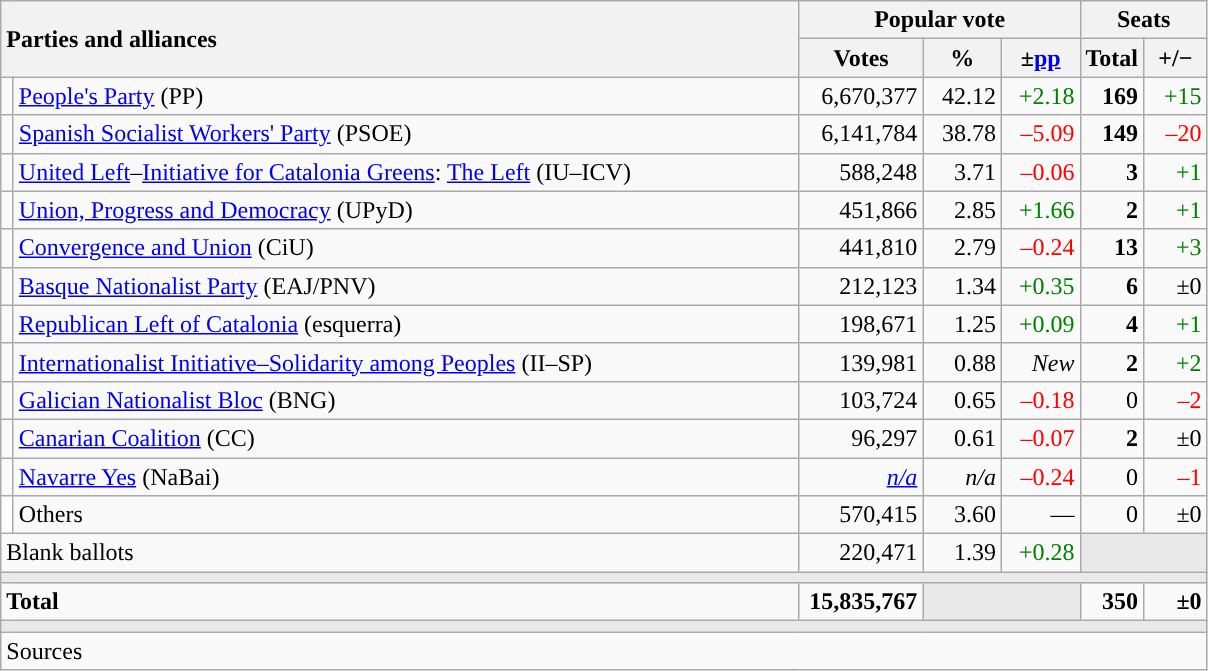<table class="wikitable" style="text-align:right">
<tr>
<th style="text-align:left;" rowspan="2" colspan="2" width="525">Parties and alliances</th>
<th colspan="3">Popular vote</th>
<th colspan="2">Seats</th>
</tr>
<tr>
<th width="75">Votes</th>
<th width="45">%</th>
<th width="45">±<a href='#'>pp</a></th>
<th width="35">Total</th>
<th width="35">+/−</th>
</tr>
<tr>
<td width="1" style="color:inherit;background:"></td>
<td align="left"><a href='#'>People's Party</a> (PP)</td>
<td>6,670,377</td>
<td>42.12</td>
<td style="color:green;">+2.18</td>
<td><strong>169</strong></td>
<td style="color:green;">+15</td>
</tr>
<tr>
<td style="color:inherit;background:"></td>
<td align="left"><a href='#'>Spanish Socialist Workers' Party</a> (PSOE)</td>
<td>6,141,784</td>
<td>38.78</td>
<td style="color:red;">–5.09</td>
<td><strong>149</strong></td>
<td style="color:red;">–20</td>
</tr>
<tr>
<td style="color:inherit;background:"></td>
<td align="left"><a href='#'>United Left</a>–<a href='#'>Initiative for Catalonia Greens</a>: <a href='#'>The Left</a> (IU–ICV)</td>
<td>588,248</td>
<td>3.71</td>
<td style="color:red;">–0.06</td>
<td><strong>3</strong></td>
<td style="color:green;">+1</td>
</tr>
<tr>
<td style="color:inherit;background:"></td>
<td align="left"><a href='#'>Union, Progress and Democracy</a> (UPyD)</td>
<td>451,866</td>
<td>2.85</td>
<td style="color:green;">+1.66</td>
<td><strong>2</strong></td>
<td style="color:green;">+1</td>
</tr>
<tr>
<td style="color:inherit;background:"></td>
<td align="left"><a href='#'>Convergence and Union</a> (CiU)</td>
<td>441,810</td>
<td>2.79</td>
<td style="color:red;">–0.24</td>
<td><strong>13</strong></td>
<td style="color:green;">+3</td>
</tr>
<tr>
<td style="color:inherit;background:"></td>
<td align="left"><a href='#'>Basque Nationalist Party</a> (EAJ/PNV)</td>
<td>212,123</td>
<td>1.34</td>
<td style="color:green;">+0.35</td>
<td><strong>6</strong></td>
<td>±0</td>
</tr>
<tr>
<td style="color:inherit;background:"></td>
<td align="left"><a href='#'>Republican Left of Catalonia</a> (esquerra)</td>
<td>198,671</td>
<td>1.25</td>
<td style="color:green;">+0.09</td>
<td><strong>4</strong></td>
<td style="color:green;">+1</td>
</tr>
<tr>
<td style="color:inherit;background:"></td>
<td align="left"><a href='#'>Internationalist Initiative–Solidarity among Peoples</a> (II–SP)</td>
<td>139,981</td>
<td>0.88</td>
<td><em>New</em></td>
<td><strong>2</strong></td>
<td style="color:green;">+2</td>
</tr>
<tr>
<td style="color:inherit;background:"></td>
<td align="left"><a href='#'>Galician Nationalist Bloc</a> (BNG)</td>
<td>103,724</td>
<td>0.65</td>
<td style="color:red;">–0.18</td>
<td>0</td>
<td style="color:red;">–2</td>
</tr>
<tr>
<td style="color:inherit;background:"></td>
<td align="left"><a href='#'>Canarian Coalition</a> (CC)</td>
<td>96,297</td>
<td>0.61</td>
<td style="color:red;">–0.07</td>
<td><strong>2</strong></td>
<td>±0</td>
</tr>
<tr>
<td style="color:inherit;background:"></td>
<td align="left"><a href='#'>Navarre Yes</a> (NaBai)</td>
<td><em><a href='#'>n/a</a></em></td>
<td><em>n/a</em></td>
<td style="color:red;">–0.24</td>
<td>0</td>
<td style="color:red;">–1</td>
</tr>
<tr>
<td bgcolor="white"></td>
<td align="left">Others</td>
<td>570,415</td>
<td>3.60</td>
<td>—</td>
<td>0</td>
<td>±0</td>
</tr>
<tr>
<td align="left" colspan="2">Blank ballots</td>
<td>220,471</td>
<td>1.39</td>
<td style="color:green;">+0.28</td>
<td bgcolor="#E9E9E9" colspan="2"></td>
</tr>
<tr>
<td colspan="7" bgcolor="#E9E9E9"></td>
</tr>
<tr style="font-weight:bold;">
<td align="left" colspan="2">Total</td>
<td>15,835,767</td>
<td bgcolor="#E9E9E9" colspan="2"></td>
<td>350</td>
<td>±0</td>
</tr>
<tr>
<td colspan="7" bgcolor="#E9E9E9"></td>
</tr>
<tr>
<td align="left" colspan="7">Sources</td>
</tr>
</table>
